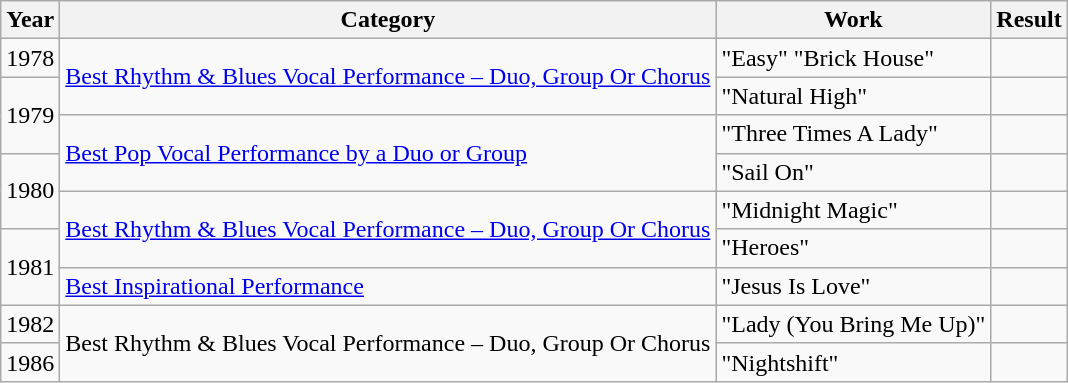<table class="wikitable sortable plainrowheaders">
<tr>
<th scope="col">Year</th>
<th scope="col">Category</th>
<th scope="col">Work</th>
<th scope="col">Result</th>
</tr>
<tr>
<td>1978</td>
<td rowspan=2><a href='#'>Best Rhythm & Blues Vocal Performance – Duo, Group Or Chorus</a></td>
<td>"Easy" "Brick House"</td>
<td></td>
</tr>
<tr>
<td rowspan=2>1979</td>
<td>"Natural High"</td>
<td></td>
</tr>
<tr>
<td rowspan=2><a href='#'>Best Pop Vocal Performance by a Duo or Group</a></td>
<td>"Three Times A Lady"</td>
<td></td>
</tr>
<tr>
<td rowspan=2>1980</td>
<td>"Sail On"</td>
<td></td>
</tr>
<tr>
<td rowspan=2><a href='#'>Best Rhythm & Blues Vocal Performance – Duo, Group Or Chorus</a></td>
<td>"Midnight Magic"</td>
<td></td>
</tr>
<tr>
<td rowspan=2>1981</td>
<td>"Heroes"</td>
<td></td>
</tr>
<tr>
<td><a href='#'>Best Inspirational Performance</a></td>
<td>"Jesus Is Love"</td>
<td></td>
</tr>
<tr>
<td>1982</td>
<td rowspan=2>Best Rhythm & Blues Vocal Performance – Duo, Group Or Chorus</td>
<td>"Lady (You Bring Me Up)"</td>
<td></td>
</tr>
<tr>
<td>1986</td>
<td>"Nightshift"</td>
<td></td>
</tr>
</table>
